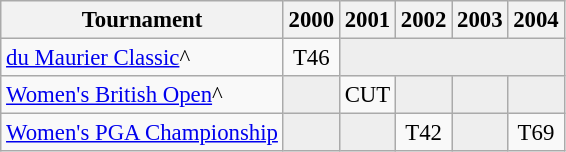<table class="wikitable" style="font-size:95%;text-align:center;">
<tr>
<th>Tournament</th>
<th>2000</th>
<th>2001</th>
<th>2002</th>
<th>2003</th>
<th>2004</th>
</tr>
<tr>
<td align=left><a href='#'>du Maurier Classic</a>^</td>
<td>T46</td>
<td style="background:#eeeeee;" colspan=4></td>
</tr>
<tr>
<td align=left><a href='#'>Women's British Open</a>^</td>
<td style="background:#eeeeee;"></td>
<td>CUT</td>
<td style="background:#eeeeee;"></td>
<td style="background:#eeeeee;"></td>
<td style="background:#eeeeee;"></td>
</tr>
<tr>
<td align=left><a href='#'>Women's PGA Championship</a></td>
<td style="background:#eeeeee;"></td>
<td style="background:#eeeeee;"></td>
<td>T42</td>
<td style="background:#eeeeee;"></td>
<td>T69</td>
</tr>
</table>
